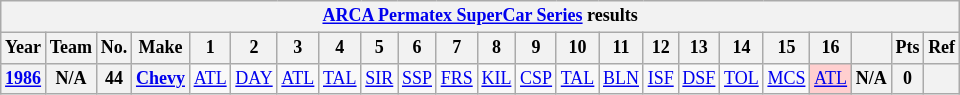<table class="wikitable" style="text-align:center; font-size:75%">
<tr>
<th colspan=32><a href='#'>ARCA Permatex SuperCar Series</a> results</th>
</tr>
<tr>
<th>Year</th>
<th>Team</th>
<th>No.</th>
<th>Make</th>
<th>1</th>
<th>2</th>
<th>3</th>
<th>4</th>
<th>5</th>
<th>6</th>
<th>7</th>
<th>8</th>
<th>9</th>
<th>10</th>
<th>11</th>
<th>12</th>
<th>13</th>
<th>14</th>
<th>15</th>
<th>16</th>
<th></th>
<th>Pts</th>
<th>Ref</th>
</tr>
<tr>
<th><a href='#'>1986</a></th>
<th>N/A</th>
<th>44</th>
<th><a href='#'>Chevy</a></th>
<td><a href='#'>ATL</a></td>
<td><a href='#'>DAY</a></td>
<td><a href='#'>ATL</a></td>
<td><a href='#'>TAL</a></td>
<td><a href='#'>SIR</a></td>
<td><a href='#'>SSP</a></td>
<td><a href='#'>FRS</a></td>
<td><a href='#'>KIL</a></td>
<td><a href='#'>CSP</a></td>
<td><a href='#'>TAL</a></td>
<td><a href='#'>BLN</a></td>
<td><a href='#'>ISF</a></td>
<td><a href='#'>DSF</a></td>
<td><a href='#'>TOL</a></td>
<td><a href='#'>MCS</a></td>
<td style="background:#FFCFCF;"><a href='#'>ATL</a><br></td>
<th>N/A</th>
<th>0</th>
<th></th>
</tr>
</table>
